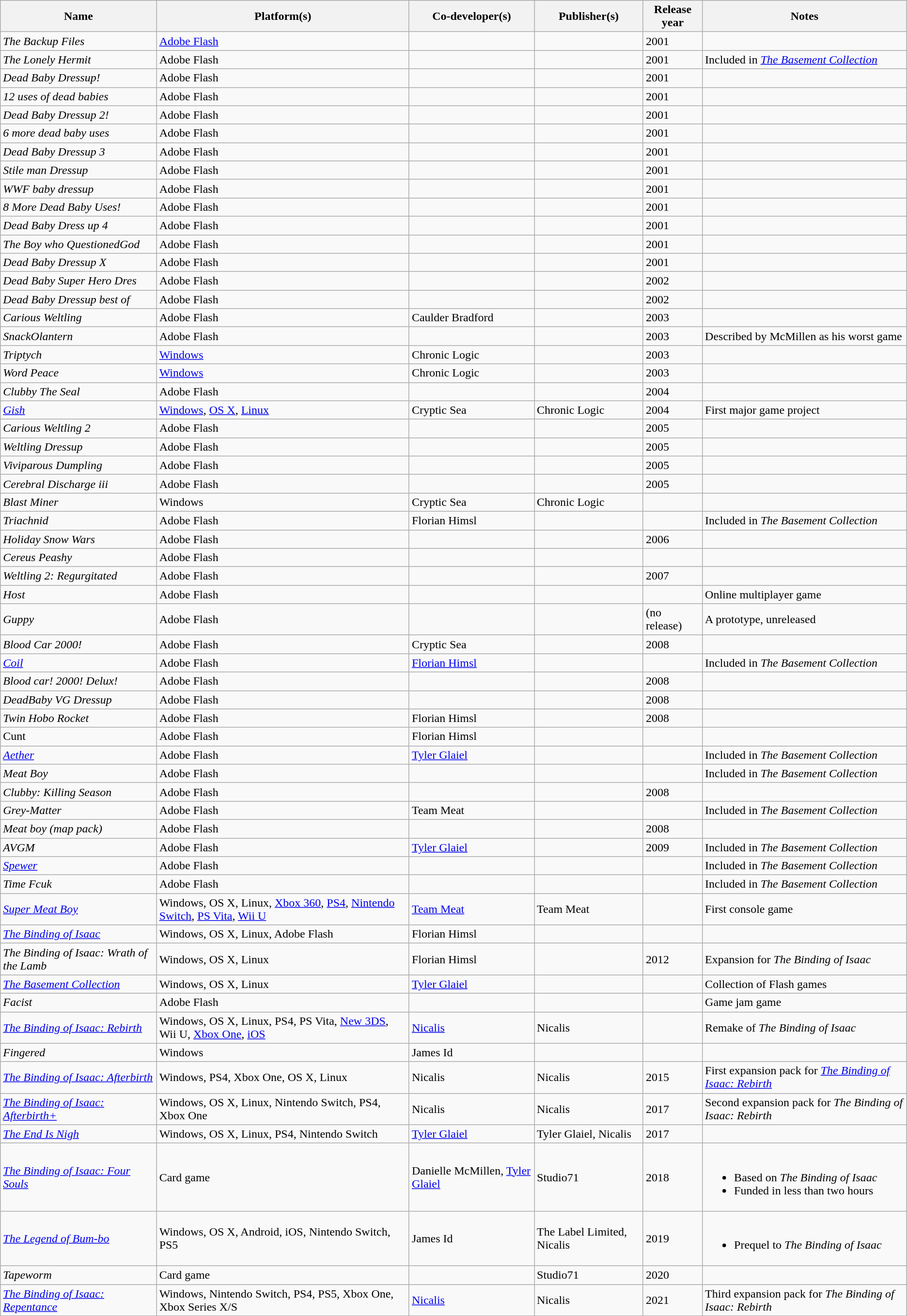<table class="wikitable sortable">
<tr>
<th>Name</th>
<th>Platform(s)</th>
<th>Co-developer(s)</th>
<th>Publisher(s)</th>
<th>Release year</th>
<th>Notes</th>
</tr>
<tr>
<td><em>The Backup Files</em></td>
<td><a href='#'>Adobe Flash</a></td>
<td></td>
<td></td>
<td>2001</td>
<td></td>
</tr>
<tr>
<td><em>The Lonely Hermit</em></td>
<td>Adobe Flash</td>
<td></td>
<td></td>
<td>2001</td>
<td>Included in <em><a href='#'>The Basement Collection</a></em></td>
</tr>
<tr>
<td><em>Dead Baby Dressup!</em></td>
<td>Adobe Flash</td>
<td></td>
<td></td>
<td>2001</td>
<td></td>
</tr>
<tr>
<td><em>12 uses of dead babies</em></td>
<td>Adobe Flash</td>
<td></td>
<td></td>
<td>2001</td>
<td></td>
</tr>
<tr>
<td><em>Dead Baby Dressup 2!</em></td>
<td>Adobe Flash</td>
<td></td>
<td></td>
<td>2001</td>
<td></td>
</tr>
<tr>
<td><em>6 more dead baby uses</em></td>
<td>Adobe Flash</td>
<td></td>
<td></td>
<td>2001</td>
<td></td>
</tr>
<tr>
<td><em>Dead Baby Dressup 3</em></td>
<td>Adobe Flash</td>
<td></td>
<td></td>
<td>2001</td>
<td></td>
</tr>
<tr>
<td><em>Stile man Dressup</em></td>
<td>Adobe Flash</td>
<td></td>
<td></td>
<td>2001</td>
<td></td>
</tr>
<tr>
<td><em>WWF baby dressup</em></td>
<td>Adobe Flash</td>
<td></td>
<td></td>
<td>2001</td>
<td></td>
</tr>
<tr>
<td><em>8 More Dead Baby Uses!</em></td>
<td>Adobe Flash</td>
<td></td>
<td></td>
<td>2001</td>
<td></td>
</tr>
<tr>
<td><em>Dead Baby Dress up 4</em></td>
<td>Adobe Flash</td>
<td></td>
<td></td>
<td>2001</td>
<td></td>
</tr>
<tr>
<td><em>The Boy who QuestionedGod</em></td>
<td>Adobe Flash</td>
<td></td>
<td></td>
<td>2001</td>
<td></td>
</tr>
<tr>
<td><em>Dead Baby Dressup X</em></td>
<td>Adobe Flash</td>
<td></td>
<td></td>
<td>2001</td>
<td></td>
</tr>
<tr>
<td><em>Dead Baby Super Hero Dres</em></td>
<td>Adobe Flash</td>
<td></td>
<td></td>
<td>2002</td>
<td></td>
</tr>
<tr>
<td><em>Dead Baby Dressup best of</em></td>
<td>Adobe Flash</td>
<td></td>
<td></td>
<td>2002</td>
<td></td>
</tr>
<tr>
<td><em>Carious Weltling</em></td>
<td>Adobe Flash</td>
<td>Caulder Bradford</td>
<td></td>
<td>2003</td>
<td></td>
</tr>
<tr>
<td><em>SnackOlantern</em></td>
<td>Adobe Flash</td>
<td></td>
<td></td>
<td>2003</td>
<td>Described by McMillen as his worst game</td>
</tr>
<tr>
<td><em>Triptych</em></td>
<td><a href='#'>Windows</a></td>
<td>Chronic Logic</td>
<td></td>
<td>2003</td>
<td></td>
</tr>
<tr>
<td><em>Word Peace</em></td>
<td><a href='#'>Windows</a></td>
<td>Chronic Logic</td>
<td></td>
<td>2003</td>
<td></td>
</tr>
<tr>
<td><em>Clubby The Seal</em></td>
<td>Adobe Flash</td>
<td></td>
<td></td>
<td>2004</td>
<td></td>
</tr>
<tr>
<td><em><a href='#'>Gish</a></em></td>
<td><a href='#'>Windows</a>, <a href='#'>OS X</a>, <a href='#'>Linux</a></td>
<td>Cryptic Sea</td>
<td>Chronic Logic</td>
<td>2004</td>
<td>First major game project</td>
</tr>
<tr>
<td><em>Carious Weltling 2</em></td>
<td>Adobe Flash</td>
<td></td>
<td></td>
<td>2005</td>
<td></td>
</tr>
<tr>
<td><em>Weltling Dressup</em></td>
<td>Adobe Flash</td>
<td></td>
<td></td>
<td>2005</td>
<td></td>
</tr>
<tr>
<td><em>Viviparous Dumpling</em></td>
<td>Adobe Flash</td>
<td></td>
<td></td>
<td>2005</td>
<td></td>
</tr>
<tr>
<td><em>Cerebral Discharge iii</em></td>
<td>Adobe Flash</td>
<td></td>
<td></td>
<td>2005</td>
<td></td>
</tr>
<tr>
<td><em>Blast Miner</em></td>
<td>Windows</td>
<td>Cryptic Sea</td>
<td>Chronic Logic</td>
<td></td>
<td></td>
</tr>
<tr>
<td><em>Triachnid</em></td>
<td>Adobe Flash</td>
<td>Florian Himsl</td>
<td></td>
<td></td>
<td>Included in <em>The Basement Collection</em></td>
</tr>
<tr>
<td><em>Holiday Snow Wars</em></td>
<td>Adobe Flash</td>
<td></td>
<td></td>
<td>2006</td>
<td></td>
</tr>
<tr>
<td><em>Cereus Peashy</em></td>
<td>Adobe Flash</td>
<td></td>
<td></td>
<td></td>
<td></td>
</tr>
<tr>
<td><em>Weltling 2: Regurgitated</em></td>
<td>Adobe Flash</td>
<td></td>
<td></td>
<td>2007</td>
<td></td>
</tr>
<tr>
<td><em>Host</em></td>
<td>Adobe Flash</td>
<td></td>
<td></td>
<td></td>
<td>Online multiplayer game</td>
</tr>
<tr>
<td><em>Guppy</em></td>
<td>Adobe Flash</td>
<td></td>
<td></td>
<td> (no release)</td>
<td>A prototype, unreleased</td>
</tr>
<tr>
<td><em>Blood Car 2000!</em></td>
<td>Adobe Flash</td>
<td>Cryptic Sea</td>
<td></td>
<td>2008</td>
<td></td>
</tr>
<tr>
<td><a href='#'><em>Coil</em></a></td>
<td>Adobe Flash</td>
<td><a href='#'>Florian Himsl</a></td>
<td></td>
<td></td>
<td>Included in <em>The Basement Collection</em></td>
</tr>
<tr>
<td><em>Blood car! 2000! Delux!</em></td>
<td>Adobe Flash</td>
<td></td>
<td></td>
<td>2008</td>
<td></td>
</tr>
<tr>
<td><em>DeadBaby VG Dressup</em></td>
<td>Adobe Flash</td>
<td></td>
<td></td>
<td>2008</td>
<td></td>
</tr>
<tr>
<td><em>Twin Hobo Rocket</em></td>
<td>Adobe Flash</td>
<td>Florian Himsl</td>
<td></td>
<td>2008</td>
<td></td>
</tr>
<tr>
<td>Cunt</td>
<td>Adobe Flash</td>
<td>Florian Himsl</td>
<td></td>
<td></td>
<td></td>
</tr>
<tr>
<td><em><a href='#'>Aether</a></em></td>
<td>Adobe Flash</td>
<td><a href='#'>Tyler Glaiel</a></td>
<td></td>
<td></td>
<td>Included in <em>The Basement Collection</em></td>
</tr>
<tr>
<td><em>Meat Boy</em></td>
<td>Adobe Flash</td>
<td></td>
<td></td>
<td></td>
<td>Included in <em>The Basement Collection</em></td>
</tr>
<tr>
<td><em>Clubby: Killing Season</em></td>
<td>Adobe Flash</td>
<td></td>
<td></td>
<td>2008</td>
<td></td>
</tr>
<tr>
<td><em>Grey-Matter</em></td>
<td>Adobe Flash</td>
<td>Team Meat</td>
<td></td>
<td></td>
<td>Included in <em>The Basement Collection</em></td>
</tr>
<tr>
<td><em>Meat boy (map pack)</em></td>
<td>Adobe Flash</td>
<td></td>
<td></td>
<td>2008</td>
<td></td>
</tr>
<tr>
<td><em>AVGM</em></td>
<td>Adobe Flash</td>
<td><a href='#'>Tyler Glaiel</a></td>
<td></td>
<td>2009</td>
<td>Included in <em>The Basement Collection</em></td>
</tr>
<tr>
<td><em><a href='#'>Spewer</a></em></td>
<td>Adobe Flash</td>
<td></td>
<td></td>
<td></td>
<td>Included in <em>The Basement Collection</em></td>
</tr>
<tr>
<td><em>Time Fcuk</em></td>
<td>Adobe Flash</td>
<td></td>
<td></td>
<td></td>
<td>Included in <em>The Basement Collection</em></td>
</tr>
<tr>
<td><em><a href='#'>Super Meat Boy</a></em></td>
<td>Windows, OS X, Linux, <a href='#'>Xbox 360</a>, <a href='#'>PS4</a>, <a href='#'>Nintendo Switch</a>, <a href='#'>PS Vita</a>, <a href='#'>Wii U</a></td>
<td><a href='#'>Team Meat</a></td>
<td>Team Meat</td>
<td></td>
<td>First console game</td>
</tr>
<tr>
<td><em><a href='#'>The Binding of Isaac</a></em></td>
<td>Windows, OS X, Linux, Adobe Flash</td>
<td>Florian Himsl</td>
<td></td>
<td></td>
<td></td>
</tr>
<tr>
<td><em>The Binding of Isaac: Wrath of the Lamb</em></td>
<td>Windows, OS X, Linux</td>
<td>Florian Himsl</td>
<td></td>
<td>2012</td>
<td>Expansion for <em>The Binding of Isaac</em></td>
</tr>
<tr>
<td><em><a href='#'>The Basement Collection</a></em></td>
<td>Windows, OS X, Linux</td>
<td><a href='#'>Tyler Glaiel</a></td>
<td></td>
<td></td>
<td>Collection of Flash games</td>
</tr>
<tr>
<td><em>Facist</em></td>
<td>Adobe Flash</td>
<td></td>
<td></td>
<td></td>
<td>Game jam game</td>
</tr>
<tr>
<td><em><a href='#'>The Binding of Isaac: Rebirth</a></em></td>
<td>Windows, OS X, Linux, PS4, PS Vita, <a href='#'>New 3DS</a>, Wii U, <a href='#'>Xbox One</a>, <a href='#'>iOS</a></td>
<td><a href='#'>Nicalis</a></td>
<td>Nicalis</td>
<td></td>
<td>Remake of <em>The Binding of Isaac</em></td>
</tr>
<tr>
<td><em>Fingered</em></td>
<td>Windows</td>
<td>James Id</td>
<td></td>
<td></td>
<td></td>
</tr>
<tr>
<td><em><a href='#'>The Binding of Isaac: Afterbirth</a></em></td>
<td>Windows, PS4, Xbox One, OS X, Linux</td>
<td>Nicalis</td>
<td>Nicalis</td>
<td>2015</td>
<td>First expansion pack for <em><a href='#'>The Binding of Isaac: Rebirth</a></em></td>
</tr>
<tr>
<td><em><a href='#'>The Binding of Isaac: Afterbirth+</a></em></td>
<td>Windows, OS X, Linux, Nintendo Switch, PS4, Xbox One</td>
<td>Nicalis</td>
<td>Nicalis</td>
<td>2017</td>
<td>Second expansion pack for <em>The Binding of Isaac: Rebirth</em></td>
</tr>
<tr>
<td><em><a href='#'>The End Is Nigh</a></em></td>
<td>Windows, OS X, Linux, PS4, Nintendo Switch</td>
<td><a href='#'>Tyler Glaiel</a></td>
<td>Tyler Glaiel, Nicalis</td>
<td>2017</td>
<td></td>
</tr>
<tr>
<td><em><a href='#'>The Binding of Isaac: Four Souls</a></em></td>
<td>Card game</td>
<td>Danielle McMillen, <a href='#'>Tyler Glaiel</a></td>
<td>Studio71</td>
<td>2018</td>
<td><br><ul><li>Based on <em>The Binding of Isaac</em></li><li>Funded in less than two hours</li></ul></td>
</tr>
<tr>
<td><em><a href='#'>The Legend of Bum-bo</a></em></td>
<td>Windows, OS X, Android, iOS, Nintendo Switch, PS5</td>
<td>James Id</td>
<td>The Label Limited, Nicalis</td>
<td>2019</td>
<td><br><ul><li>Prequel to <em>The Binding of Isaac</em></li></ul></td>
</tr>
<tr>
<td><em>Tapeworm</em></td>
<td>Card game</td>
<td></td>
<td>Studio71</td>
<td>2020</td>
<td></td>
</tr>
<tr>
<td><em><a href='#'>The Binding of Isaac: Repentance</a></em></td>
<td>Windows, Nintendo Switch, PS4, PS5, Xbox One, Xbox Series X/S</td>
<td><a href='#'>Nicalis</a></td>
<td>Nicalis</td>
<td>2021</td>
<td>Third expansion pack for <em>The Binding of Isaac: Rebirth</em></td>
</tr>
<tr>
</tr>
</table>
